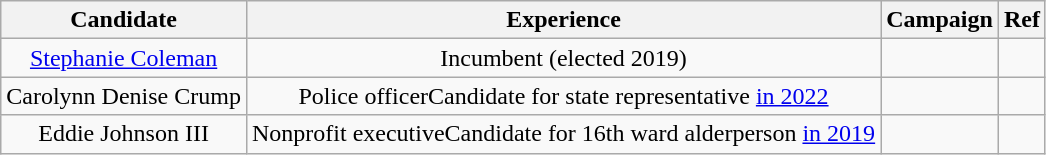<table class="wikitable" style="text-align:center">
<tr>
<th>Candidate</th>
<th>Experience</th>
<th>Campaign</th>
<th>Ref</th>
</tr>
<tr>
<td><a href='#'>Stephanie Coleman</a></td>
<td>Incumbent (elected 2019)</td>
<td></td>
<td></td>
</tr>
<tr>
<td>Carolynn Denise Crump</td>
<td>Police officerCandidate for state representative <a href='#'>in 2022</a></td>
<td></td>
<td></td>
</tr>
<tr>
<td>Eddie Johnson III</td>
<td>Nonprofit executiveCandidate for 16th ward alderperson <a href='#'>in 2019</a></td>
<td></td>
<td></td>
</tr>
</table>
